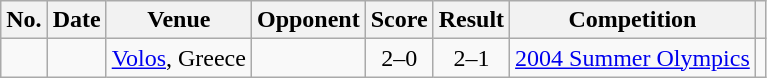<table class="wikitable sortable">
<tr>
<th scope="col">No.</th>
<th scope="col">Date</th>
<th scope="col">Venue</th>
<th scope="col">Opponent</th>
<th scope="col">Score</th>
<th scope="col">Result</th>
<th scope="col">Competition</th>
<th scope="col" class="unsortable"></th>
</tr>
<tr>
<td style="text-align:center"></td>
<td></td>
<td><a href='#'>Volos</a>, Greece</td>
<td></td>
<td style="text-align:center">2–0</td>
<td style="text-align:center">2–1</td>
<td><a href='#'>2004 Summer Olympics</a></td>
<td></td>
</tr>
</table>
